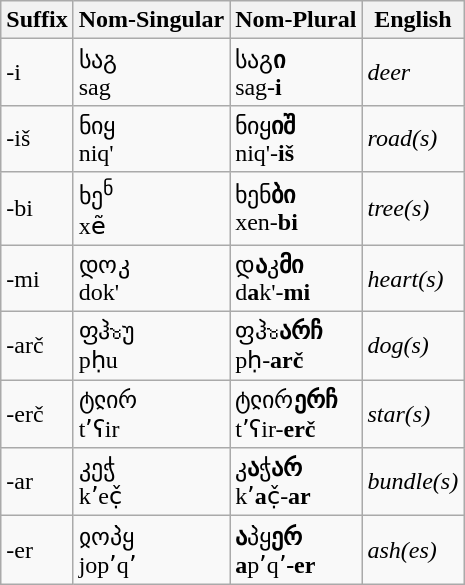<table class="wikitable">
<tr>
<th>Suffix</th>
<th>Nom-Singular</th>
<th>Nom-Plural</th>
<th>English</th>
</tr>
<tr>
<td>-i</td>
<td>საგ<br>sag</td>
<td>საგ<strong>ი</strong><br>sag-<strong>i</strong></td>
<td><em>deer</em></td>
</tr>
<tr>
<td>-iš</td>
<td>ნიყ<br>niq'</td>
<td>ნიყ<strong>იშ</strong><br>niq'-<strong>iš</strong></td>
<td><em>road(s)</em></td>
</tr>
<tr>
<td>-bi</td>
<td>ხე<sup>ნ</sup><br>xẽ</td>
<td>ხენ<strong>ბი</strong><br>xen-<strong>bi</strong></td>
<td><em>tree(s)</em></td>
</tr>
<tr>
<td>-mi</td>
<td>დოკ<br>dok'</td>
<td>დ<strong>ა</strong>კ<strong>მი</strong><br>d<strong>a</strong>k'-<strong>mi</strong></td>
<td><em>heart(s)</em></td>
</tr>
<tr>
<td>-arč</td>
<td>ფჰჾუ<br>pḥu</td>
<td>ფჰჾ<strong>არჩ</strong><br>pḥ-<strong>arč</strong></td>
<td><em>dog(s)</em></td>
</tr>
<tr>
<td>-erč</td>
<td>ტჺირ<br>tʼʕir</td>
<td>ტჺირ<strong>ერჩ</strong><br>tʼʕir-<strong>erč</strong></td>
<td><em>star(s)</em></td>
</tr>
<tr>
<td>-ar</td>
<td>კეჭ<br>kʼeč̣</td>
<td>კ<strong>ა</strong>ჭ<strong>არ</strong><br>kʼ<strong>a</strong>č̣-<strong>ar</strong></td>
<td><em>bundle(s)</em></td>
</tr>
<tr>
<td>-er</td>
<td>ჲოპყ<br>jopʼqʼ</td>
<td><strong>ა</strong>პყ<strong>ერ</strong><br><strong>a</strong>pʼqʼ<strong>-er</strong></td>
<td><em>ash(es)</em></td>
</tr>
</table>
